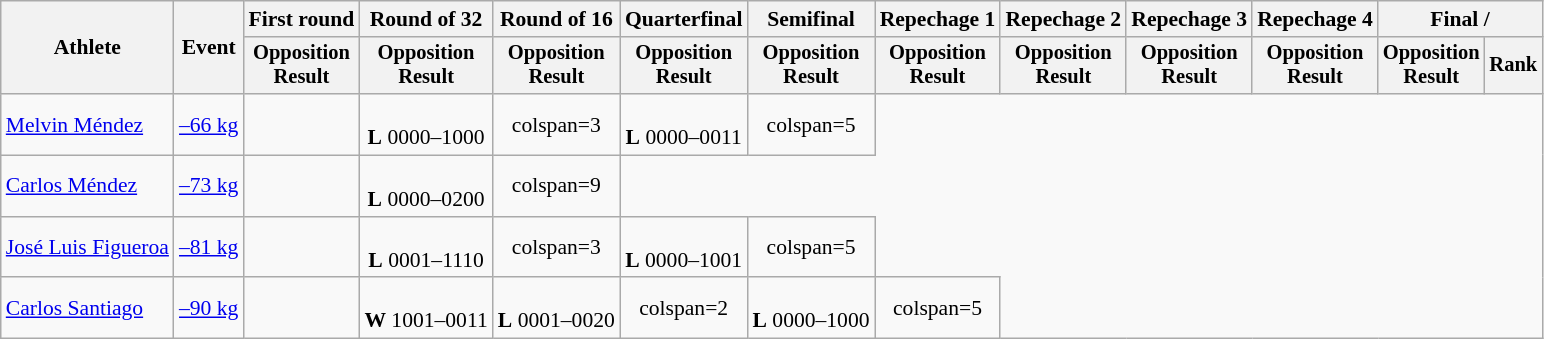<table class=wikitable style=font-size:90%;text-align:center>
<tr>
<th rowspan=2>Athlete</th>
<th rowspan=2>Event</th>
<th>First round</th>
<th>Round of 32</th>
<th>Round of 16</th>
<th>Quarterfinal</th>
<th>Semifinal</th>
<th>Repechage 1</th>
<th>Repechage 2</th>
<th>Repechage 3</th>
<th>Repechage 4</th>
<th colspan=2>Final / </th>
</tr>
<tr style=font-size:95%>
<th>Opposition<br>Result</th>
<th>Opposition<br>Result</th>
<th>Opposition<br>Result</th>
<th>Opposition<br>Result</th>
<th>Opposition<br>Result</th>
<th>Opposition<br>Result</th>
<th>Opposition<br>Result</th>
<th>Opposition<br>Result</th>
<th>Opposition<br>Result</th>
<th>Opposition<br>Result</th>
<th>Rank</th>
</tr>
<tr>
<td align=left><a href='#'>Melvin Méndez</a></td>
<td align=left><a href='#'>–66 kg</a></td>
<td></td>
<td><br><strong>L</strong> 0000–1000</td>
<td>colspan=3 </td>
<td><br><strong>L</strong> 0000–0011</td>
<td>colspan=5 </td>
</tr>
<tr>
<td align=left><a href='#'>Carlos Méndez</a></td>
<td align=left><a href='#'>–73 kg</a></td>
<td></td>
<td><br><strong>L</strong> 0000–0200</td>
<td>colspan=9 </td>
</tr>
<tr>
<td align=left><a href='#'>José Luis Figueroa</a></td>
<td align=left><a href='#'>–81 kg</a></td>
<td></td>
<td><br><strong>L</strong> 0001–1110</td>
<td>colspan=3 </td>
<td><br><strong>L</strong> 0000–1001</td>
<td>colspan=5 </td>
</tr>
<tr>
<td align=left><a href='#'>Carlos Santiago</a></td>
<td align=left><a href='#'>–90 kg</a></td>
<td></td>
<td><br><strong>W</strong> 1001–0011</td>
<td><br><strong>L</strong> 0001–0020</td>
<td>colspan=2 </td>
<td><br><strong>L</strong> 0000–1000</td>
<td>colspan=5 </td>
</tr>
</table>
